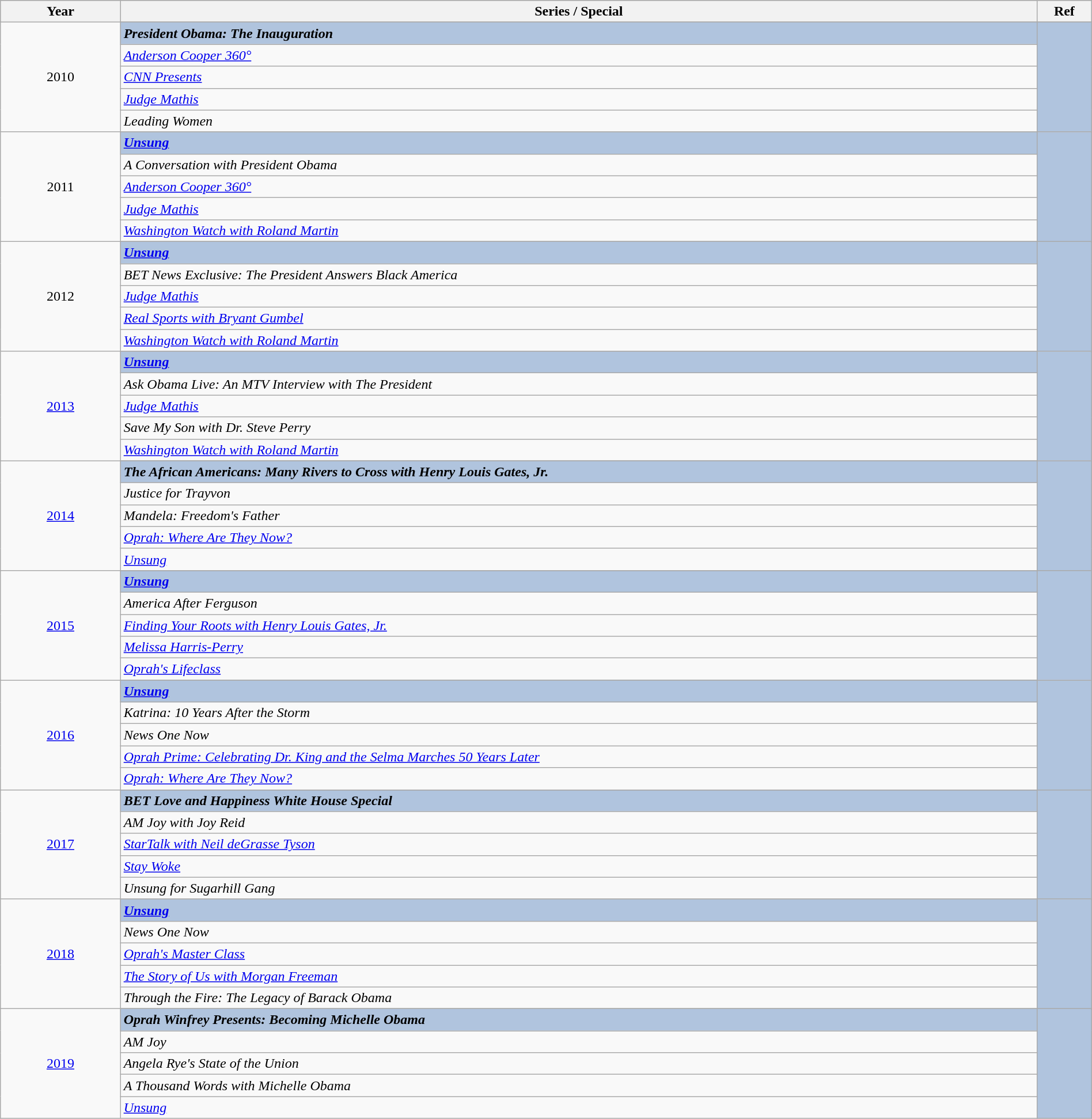<table class="wikitable" style="width:100%;">
<tr style="background:#bebebe;">
<th style="width:11%;">Year</th>
<th style="width:84%;">Series / Special</th>
<th style="width:5%;">Ref</th>
</tr>
<tr>
<td rowspan="6" align="center">2010</td>
</tr>
<tr style="background:#B0C4DE">
<td><strong><em>President Obama: The Inauguration</em></strong></td>
<td rowspan="6" align="center"></td>
</tr>
<tr>
<td><em><a href='#'>Anderson Cooper 360°</a></em></td>
</tr>
<tr>
<td><em><a href='#'>CNN Presents</a></em></td>
</tr>
<tr>
<td><em><a href='#'>Judge Mathis</a></em></td>
</tr>
<tr>
<td><em>Leading Women</em></td>
</tr>
<tr>
<td rowspan="6" align="center">2011</td>
</tr>
<tr style="background:#B0C4DE">
<td><strong><em><a href='#'>Unsung</a></em></strong></td>
<td rowspan="6" align="center"></td>
</tr>
<tr>
<td><em>A Conversation with President Obama</em></td>
</tr>
<tr>
<td><em><a href='#'>Anderson Cooper 360°</a></em></td>
</tr>
<tr>
<td><em><a href='#'>Judge Mathis</a></em></td>
</tr>
<tr>
<td><em><a href='#'>Washington Watch with Roland Martin</a></em></td>
</tr>
<tr>
<td rowspan="6" align="center">2012</td>
</tr>
<tr style="background:#B0C4DE">
<td><strong><em><a href='#'>Unsung</a></em></strong></td>
<td rowspan="6" align="center"></td>
</tr>
<tr>
<td><em>BET News Exclusive: The President Answers Black America</em></td>
</tr>
<tr>
<td><em><a href='#'>Judge Mathis</a></em></td>
</tr>
<tr>
<td><em><a href='#'>Real Sports with Bryant Gumbel</a></em></td>
</tr>
<tr>
<td><em><a href='#'>Washington Watch with Roland Martin</a></em></td>
</tr>
<tr>
<td rowspan="6" align="center"><a href='#'>2013</a></td>
</tr>
<tr style="background:#B0C4DE">
<td><strong><em><a href='#'>Unsung</a></em></strong></td>
<td rowspan="6" align="center"></td>
</tr>
<tr>
<td><em>Ask Obama Live: An MTV Interview with The President</em></td>
</tr>
<tr>
<td><em><a href='#'>Judge Mathis</a></em></td>
</tr>
<tr>
<td><em>Save My Son with Dr. Steve Perry</em></td>
</tr>
<tr>
<td><em><a href='#'>Washington Watch with Roland Martin</a></em></td>
</tr>
<tr>
<td rowspan="6" align="center"><a href='#'>2014</a></td>
</tr>
<tr style="background:#B0C4DE">
<td><strong><em>The African Americans: Many Rivers to Cross with Henry Louis Gates, Jr.</em></strong></td>
<td rowspan="6" align="center"></td>
</tr>
<tr>
<td><em>Justice for Trayvon</em></td>
</tr>
<tr>
<td><em>Mandela: Freedom's Father</em></td>
</tr>
<tr>
<td><em><a href='#'>Oprah: Where Are They Now?</a></em></td>
</tr>
<tr>
<td><em><a href='#'>Unsung</a></em></td>
</tr>
<tr>
<td rowspan="6" align="center"><a href='#'>2015</a></td>
</tr>
<tr style="background:#B0C4DE">
<td><strong><em><a href='#'>Unsung</a></em></strong></td>
<td rowspan="6" align="center"></td>
</tr>
<tr>
<td><em>America After Ferguson</em></td>
</tr>
<tr>
<td><em><a href='#'>Finding Your Roots with Henry Louis Gates, Jr.</a></em></td>
</tr>
<tr>
<td><em><a href='#'>Melissa Harris-Perry</a></em></td>
</tr>
<tr>
<td><em><a href='#'>Oprah's Lifeclass</a></em></td>
</tr>
<tr>
<td rowspan="6" align="center"><a href='#'>2016</a></td>
</tr>
<tr style="background:#B0C4DE">
<td><strong><em><a href='#'>Unsung</a></em></strong></td>
<td rowspan="6" align="center"></td>
</tr>
<tr>
<td><em>Katrina: 10 Years After the Storm</em></td>
</tr>
<tr>
<td><em>News One Now</em></td>
</tr>
<tr>
<td><em><a href='#'>Oprah Prime: Celebrating Dr. King and the Selma Marches 50 Years Later</a></em></td>
</tr>
<tr>
<td><em><a href='#'>Oprah: Where Are They Now?</a></em></td>
</tr>
<tr>
<td rowspan="6" align="center"><a href='#'>2017</a></td>
</tr>
<tr style="background:#B0C4DE">
<td><strong><em>BET Love and Happiness White House Special</em></strong></td>
<td rowspan="6" align="center"></td>
</tr>
<tr>
<td><em>AM Joy with Joy Reid</em></td>
</tr>
<tr>
<td><em><a href='#'>StarTalk with Neil deGrasse Tyson</a></em></td>
</tr>
<tr>
<td><em><a href='#'>Stay Woke</a></em></td>
</tr>
<tr>
<td><em>Unsung for Sugarhill Gang</em></td>
</tr>
<tr>
<td rowspan="6" align="center"><a href='#'>2018</a></td>
</tr>
<tr style="background:#B0C4DE">
<td><strong><em><a href='#'>Unsung</a></em></strong></td>
<td rowspan="6" align="center"></td>
</tr>
<tr>
<td><em>News One Now</em></td>
</tr>
<tr>
<td><em><a href='#'>Oprah's Master Class</a></em></td>
</tr>
<tr>
<td><em><a href='#'>The Story of Us with Morgan Freeman</a></em></td>
</tr>
<tr>
<td><em>Through the Fire: The Legacy of Barack Obama</em></td>
</tr>
<tr>
<td rowspan="6" align="center"><a href='#'>2019</a></td>
</tr>
<tr style="background:#B0C4DE">
<td><strong><em>Oprah Winfrey Presents: Becoming Michelle Obama</em></strong></td>
<td rowspan="6" align="center"></td>
</tr>
<tr>
<td><em>AM Joy</em></td>
</tr>
<tr>
<td><em>Angela Rye's State of the Union</em></td>
</tr>
<tr>
<td><em>A Thousand Words with Michelle Obama</em></td>
</tr>
<tr>
<td><em><a href='#'>Unsung</a></em></td>
</tr>
</table>
